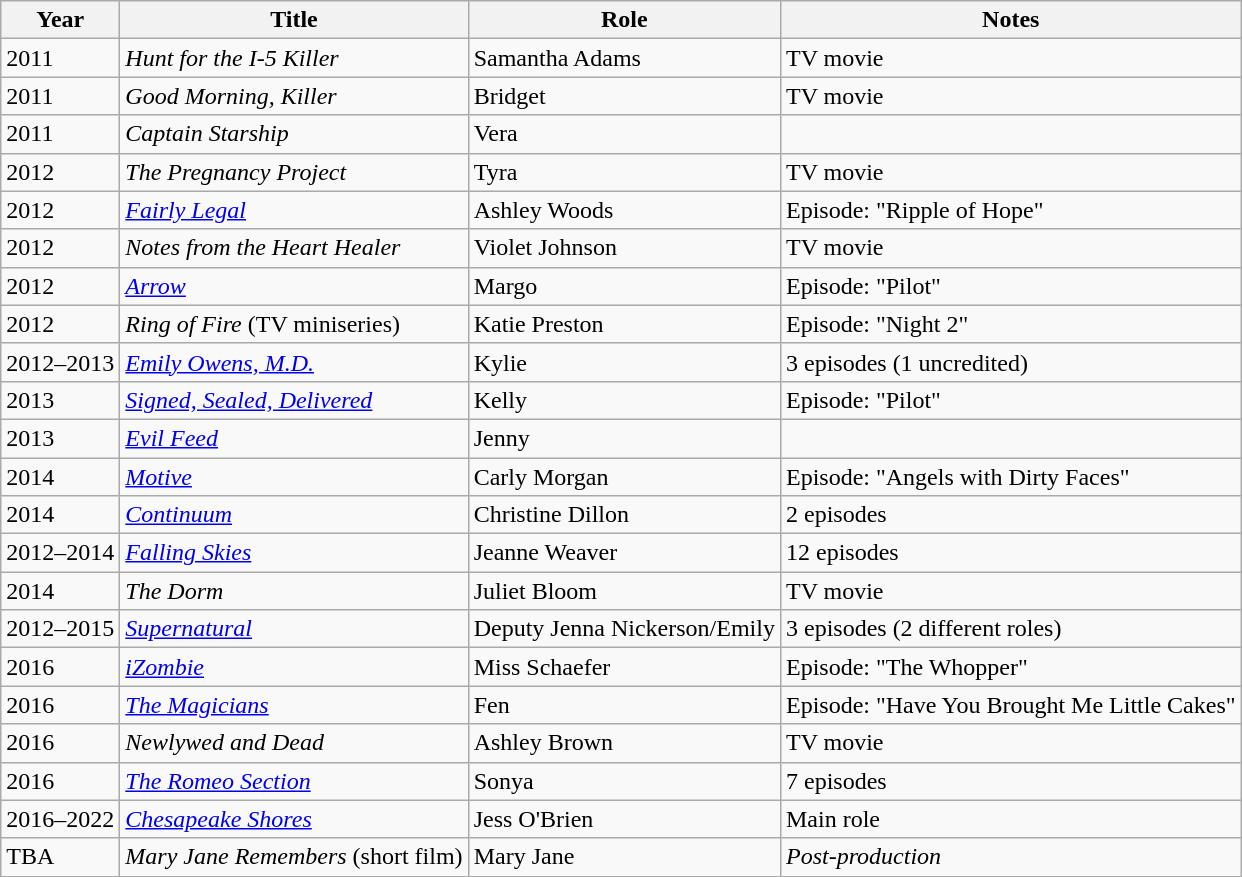<table class="wikitable sortable">
<tr>
<th>Year</th>
<th>Title</th>
<th>Role</th>
<th>Notes</th>
</tr>
<tr>
<td>2011</td>
<td><em>Hunt for the I-5 Killer</em></td>
<td>Samantha Adams</td>
<td>TV movie</td>
</tr>
<tr>
<td>2011</td>
<td><em>Good Morning, Killer</em></td>
<td>Bridget</td>
<td>TV movie</td>
</tr>
<tr>
<td>2011</td>
<td><em>Captain Starship</em></td>
<td>Vera</td>
<td></td>
</tr>
<tr>
<td>2012</td>
<td><em>The Pregnancy Project</em></td>
<td>Tyra</td>
<td>TV movie</td>
</tr>
<tr>
<td>2012</td>
<td><em><a href='#'>Fairly Legal</a></em></td>
<td>Ashley Woods</td>
<td>Episode: "Ripple of Hope"</td>
</tr>
<tr>
<td>2012</td>
<td><em>Notes from the Heart Healer</em></td>
<td>Violet Johnson</td>
<td>TV movie</td>
</tr>
<tr>
<td>2012</td>
<td><em><a href='#'>Arrow</a></em></td>
<td>Margo</td>
<td>Episode: "Pilot"</td>
</tr>
<tr>
<td>2012</td>
<td><em>Ring of Fire</em> (TV miniseries)</td>
<td>Katie Preston</td>
<td>Episode: "Night 2"</td>
</tr>
<tr>
<td>2012–2013</td>
<td><em><a href='#'>Emily Owens, M.D.</a></em></td>
<td>Kylie</td>
<td>3 episodes (1 uncredited)</td>
</tr>
<tr>
<td>2013</td>
<td><em><a href='#'>Signed, Sealed, Delivered</a></em></td>
<td>Kelly</td>
<td>Episode: "Pilot"</td>
</tr>
<tr>
<td>2013</td>
<td><em><a href='#'>Evil Feed</a></em></td>
<td>Jenny</td>
<td></td>
</tr>
<tr>
<td>2014</td>
<td><em><a href='#'>Motive</a></em></td>
<td>Carly Morgan</td>
<td>Episode: "Angels with Dirty Faces"</td>
</tr>
<tr>
<td>2014</td>
<td><em><a href='#'>Continuum</a></em></td>
<td>Christine Dillon</td>
<td>2 episodes</td>
</tr>
<tr>
<td>2012–2014</td>
<td><em><a href='#'>Falling Skies</a></em></td>
<td>Jeanne Weaver</td>
<td>12 episodes</td>
</tr>
<tr>
<td>2014</td>
<td><em>The Dorm</em></td>
<td>Juliet Bloom</td>
<td>TV movie</td>
</tr>
<tr>
<td>2012–2015</td>
<td><em><a href='#'>Supernatural</a></em></td>
<td>Deputy Jenna Nickerson/Emily</td>
<td>3 episodes (2 different roles)</td>
</tr>
<tr>
<td>2016</td>
<td><em><a href='#'>iZombie</a></em></td>
<td>Miss Schaefer</td>
<td>Episode: "The Whopper"</td>
</tr>
<tr>
<td>2016</td>
<td><em><a href='#'>The Magicians</a></em></td>
<td>Fen</td>
<td>Episode: "Have You Brought Me Little Cakes"</td>
</tr>
<tr>
<td>2016</td>
<td><em>Newlywed and Dead</em></td>
<td>Ashley Brown</td>
<td>TV movie</td>
</tr>
<tr>
<td>2016</td>
<td><em><a href='#'>The Romeo Section</a></em></td>
<td>Sonya</td>
<td>7 episodes</td>
</tr>
<tr>
<td>2016–2022</td>
<td><em><a href='#'>Chesapeake Shores</a></em></td>
<td>Jess O'Brien</td>
<td>Main role</td>
</tr>
<tr>
<td>TBA</td>
<td><em>Mary Jane Remembers</em> (short film)</td>
<td>Mary Jane</td>
<td><em>Post-production</em></td>
</tr>
</table>
